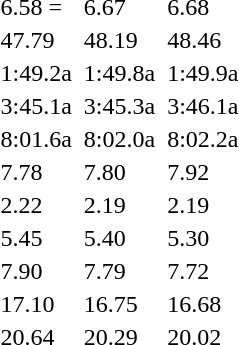<table>
<tr>
<td></td>
<td></td>
<td>6.58 =</td>
<td></td>
<td>6.67</td>
<td></td>
<td>6.68</td>
</tr>
<tr>
<td></td>
<td></td>
<td>47.79</td>
<td></td>
<td>48.19</td>
<td></td>
<td>48.46</td>
</tr>
<tr>
<td></td>
<td></td>
<td>1:49.2a</td>
<td></td>
<td>1:49.8a</td>
<td></td>
<td>1:49.9a</td>
</tr>
<tr>
<td></td>
<td></td>
<td>3:45.1a</td>
<td></td>
<td>3:45.3a</td>
<td></td>
<td>3:46.1a</td>
</tr>
<tr>
<td></td>
<td></td>
<td>8:01.6a</td>
<td></td>
<td>8:02.0a</td>
<td></td>
<td>8:02.2a</td>
</tr>
<tr>
<td></td>
<td></td>
<td>7.78</td>
<td></td>
<td>7.80</td>
<td></td>
<td>7.92</td>
</tr>
<tr>
<td></td>
<td></td>
<td>2.22</td>
<td></td>
<td>2.19</td>
<td></td>
<td>2.19</td>
</tr>
<tr>
<td></td>
<td></td>
<td>5.45 </td>
<td></td>
<td>5.40</td>
<td></td>
<td>5.30</td>
</tr>
<tr>
<td></td>
<td></td>
<td>7.90</td>
<td></td>
<td>7.79</td>
<td></td>
<td>7.72</td>
</tr>
<tr>
<td></td>
<td></td>
<td>17.10 </td>
<td></td>
<td>16.75</td>
<td></td>
<td>16.68</td>
</tr>
<tr>
<td></td>
<td></td>
<td>20.64</td>
<td></td>
<td>20.29</td>
<td></td>
<td>20.02</td>
</tr>
</table>
